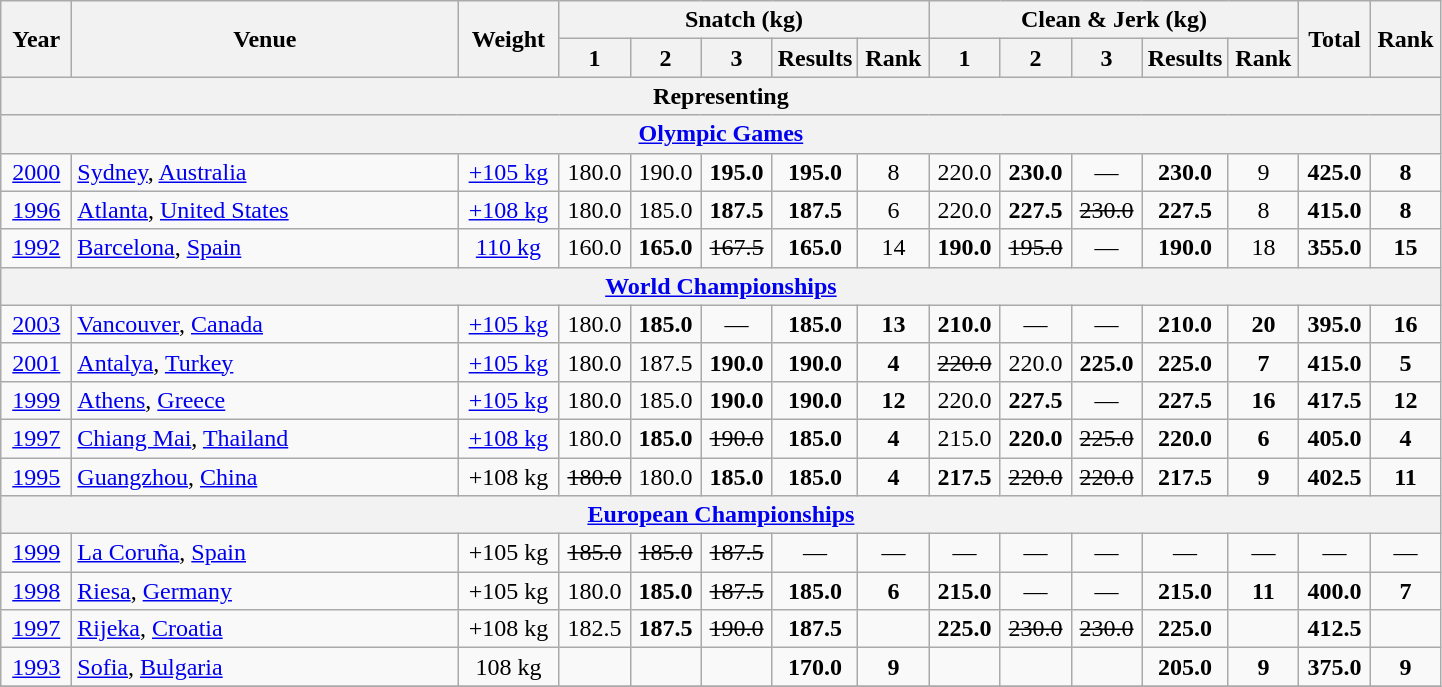<table class = "wikitable" style="text-align:center;">
<tr>
<th rowspan=2 width=40>Year</th>
<th rowspan=2 width=250>Venue</th>
<th rowspan=2 width=60>Weight</th>
<th colspan=5>Snatch (kg)</th>
<th colspan=5>Clean & Jerk (kg)</th>
<th rowspan=2 width=40>Total</th>
<th rowspan=2 width=40>Rank</th>
</tr>
<tr>
<th width=40>1</th>
<th width=40>2</th>
<th width=40>3</th>
<th width=40>Results</th>
<th width=40>Rank</th>
<th width=40>1</th>
<th width=40>2</th>
<th width=40>3</th>
<th width=40>Results</th>
<th width=40>Rank</th>
</tr>
<tr>
<th colspan=15>Representing </th>
</tr>
<tr>
<th colspan=15><a href='#'>Olympic Games</a></th>
</tr>
<tr>
<td><a href='#'>2000</a></td>
<td align=left> <a href='#'>Sydney</a>, <a href='#'>Australia</a></td>
<td><a href='#'>+105 kg</a></td>
<td>180.0</td>
<td>190.0</td>
<td><strong>195.0</strong></td>
<td><strong>195.0</strong></td>
<td>8</td>
<td>220.0</td>
<td><strong>230.0</strong></td>
<td>—</td>
<td><strong>230.0</strong></td>
<td>9</td>
<td><strong>425.0</strong></td>
<td><strong>8</strong></td>
</tr>
<tr>
<td><a href='#'>1996</a></td>
<td align=left> <a href='#'>Atlanta</a>, <a href='#'>United States</a></td>
<td><a href='#'>+108 kg</a></td>
<td>180.0</td>
<td>185.0</td>
<td><strong>187.5</strong></td>
<td><strong>187.5</strong></td>
<td>6</td>
<td>220.0</td>
<td><strong>227.5</strong></td>
<td><s>230.0</s></td>
<td><strong>227.5</strong></td>
<td>8</td>
<td><strong>415.0</strong></td>
<td><strong>8</strong></td>
</tr>
<tr>
<td><a href='#'>1992</a></td>
<td align=left> <a href='#'>Barcelona</a>, <a href='#'>Spain</a></td>
<td><a href='#'>110 kg</a></td>
<td>160.0</td>
<td><strong>165.0</strong></td>
<td><s>167.5</s></td>
<td><strong>165.0</strong></td>
<td>14</td>
<td><strong>190.0</strong></td>
<td><s>195.0</s></td>
<td>—</td>
<td><strong>190.0</strong></td>
<td>18</td>
<td><strong>355.0</strong></td>
<td><strong>15</strong></td>
</tr>
<tr>
<th colspan=15><a href='#'>World Championships</a></th>
</tr>
<tr>
<td><a href='#'>2003</a></td>
<td align=left> <a href='#'>Vancouver</a>, <a href='#'>Canada</a></td>
<td><a href='#'>+105 kg</a></td>
<td>180.0</td>
<td><strong>185.0</strong></td>
<td>—</td>
<td><strong>185.0</strong></td>
<td><strong>13</strong></td>
<td><strong>210.0</strong></td>
<td>—</td>
<td>—</td>
<td><strong>210.0</strong></td>
<td><strong>20</strong></td>
<td><strong>395.0</strong></td>
<td><strong>16</strong></td>
</tr>
<tr>
<td><a href='#'>2001</a></td>
<td align=left> <a href='#'>Antalya</a>, <a href='#'>Turkey</a></td>
<td><a href='#'>+105 kg</a></td>
<td>180.0</td>
<td>187.5</td>
<td><strong>190.0</strong></td>
<td><strong>190.0</strong></td>
<td><strong>4</strong></td>
<td><s>220.0</s></td>
<td>220.0</td>
<td><strong>225.0</strong></td>
<td><strong>225.0</strong></td>
<td><strong>7</strong></td>
<td><strong>415.0</strong></td>
<td><strong>5</strong></td>
</tr>
<tr>
<td><a href='#'>1999</a></td>
<td align=left> <a href='#'>Athens</a>, <a href='#'>Greece</a></td>
<td><a href='#'>+105 kg</a></td>
<td>180.0</td>
<td>185.0</td>
<td><strong>190.0</strong></td>
<td><strong>190.0</strong></td>
<td><strong>12</strong></td>
<td>220.0</td>
<td><strong>227.5</strong></td>
<td>—</td>
<td><strong>227.5</strong></td>
<td><strong>16</strong></td>
<td><strong>417.5</strong></td>
<td><strong>12</strong></td>
</tr>
<tr>
<td><a href='#'>1997</a></td>
<td align=left> <a href='#'>Chiang Mai</a>, <a href='#'>Thailand</a></td>
<td><a href='#'>+108 kg</a></td>
<td>180.0</td>
<td><strong>185.0</strong></td>
<td><s>190.0</s></td>
<td><strong>185.0</strong></td>
<td><strong>4</strong></td>
<td>215.0</td>
<td><strong>220.0</strong></td>
<td><s>225.0</s></td>
<td><strong>220.0</strong></td>
<td><strong>6</strong></td>
<td><strong>405.0</strong></td>
<td><strong>4</strong></td>
</tr>
<tr>
<td><a href='#'>1995</a></td>
<td align=left> <a href='#'>Guangzhou</a>, <a href='#'>China</a></td>
<td>+108 kg</td>
<td><s>180.0</s></td>
<td>180.0</td>
<td><strong>185.0</strong></td>
<td><strong>185.0</strong></td>
<td><strong>4</strong></td>
<td><strong>217.5</strong></td>
<td><s>220.0</s></td>
<td><s>220.0</s></td>
<td><strong>217.5</strong></td>
<td><strong>9</strong></td>
<td><strong>402.5</strong></td>
<td><strong>11</strong></td>
</tr>
<tr>
<th colspan=15><a href='#'>European Championships</a></th>
</tr>
<tr>
<td><a href='#'>1999</a></td>
<td align=left> <a href='#'>La Coruña</a>, <a href='#'>Spain</a></td>
<td>+105 kg</td>
<td><s>185.0</s></td>
<td><s>185.0</s></td>
<td><s>187.5</s></td>
<td>—</td>
<td>—</td>
<td>—</td>
<td>—</td>
<td>—</td>
<td>—</td>
<td>—</td>
<td>—</td>
<td>—</td>
</tr>
<tr>
<td><a href='#'>1998</a></td>
<td align=left> <a href='#'>Riesa</a>, <a href='#'>Germany</a></td>
<td>+105 kg</td>
<td>180.0</td>
<td><strong>185.0</strong></td>
<td><s>187.5</s></td>
<td><strong>185.0</strong></td>
<td><strong>6</strong></td>
<td><strong>215.0</strong></td>
<td>—</td>
<td>—</td>
<td><strong>215.0</strong></td>
<td><strong>11</strong></td>
<td><strong>400.0</strong></td>
<td><strong>7</strong></td>
</tr>
<tr>
<td><a href='#'>1997</a></td>
<td align=left> <a href='#'>Rijeka</a>, <a href='#'>Croatia</a></td>
<td>+108 kg</td>
<td>182.5</td>
<td><strong>187.5</strong></td>
<td><s>190.0</s></td>
<td><strong>187.5</strong></td>
<td><strong></strong></td>
<td><strong>225.0</strong></td>
<td><s>230.0</s></td>
<td><s>230.0</s></td>
<td><strong>225.0</strong></td>
<td><strong></strong></td>
<td><strong>412.5</strong></td>
<td><strong></strong></td>
</tr>
<tr>
<td><a href='#'>1993</a></td>
<td align=left> <a href='#'>Sofia</a>, <a href='#'>Bulgaria</a></td>
<td>108 kg</td>
<td></td>
<td></td>
<td></td>
<td><strong>170.0</strong></td>
<td><strong>9</strong></td>
<td></td>
<td></td>
<td></td>
<td><strong>205.0</strong></td>
<td><strong>9</strong></td>
<td><strong>375.0</strong></td>
<td><strong>9</strong></td>
</tr>
<tr>
</tr>
</table>
